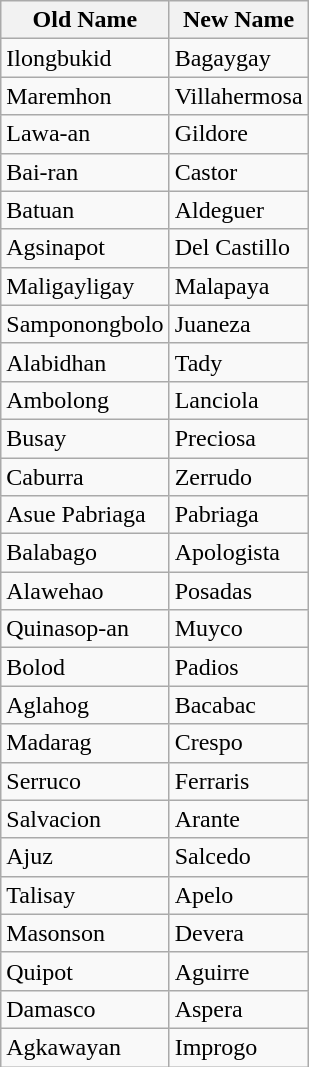<table class="wikitable">
<tr>
<th>Old Name</th>
<th>New Name</th>
</tr>
<tr>
<td>Ilongbukid</td>
<td>Bagaygay</td>
</tr>
<tr>
<td>Maremhon</td>
<td>Villahermosa</td>
</tr>
<tr>
<td>Lawa-an</td>
<td>Gildore</td>
</tr>
<tr>
<td>Bai-ran</td>
<td>Castor</td>
</tr>
<tr>
<td>Batuan</td>
<td>Aldeguer</td>
</tr>
<tr>
<td>Agsinapot</td>
<td>Del Castillo</td>
</tr>
<tr>
<td>Maligayligay</td>
<td>Malapaya</td>
</tr>
<tr>
<td>Samponongbolo</td>
<td>Juaneza</td>
</tr>
<tr>
<td>Alabidhan</td>
<td>Tady</td>
</tr>
<tr>
<td>Ambolong</td>
<td>Lanciola</td>
</tr>
<tr>
<td>Busay</td>
<td>Preciosa</td>
</tr>
<tr>
<td>Caburra</td>
<td>Zerrudo</td>
</tr>
<tr>
<td>Asue Pabriaga</td>
<td>Pabriaga</td>
</tr>
<tr>
<td>Balabago</td>
<td>Apologista</td>
</tr>
<tr>
<td>Alawehao</td>
<td>Posadas</td>
</tr>
<tr>
<td>Quinasop-an</td>
<td>Muyco</td>
</tr>
<tr>
<td>Bolod</td>
<td>Padios</td>
</tr>
<tr>
<td>Aglahog</td>
<td>Bacabac</td>
</tr>
<tr>
<td>Madarag</td>
<td>Crespo</td>
</tr>
<tr>
<td>Serruco</td>
<td>Ferraris</td>
</tr>
<tr>
<td>Salvacion</td>
<td>Arante</td>
</tr>
<tr>
<td>Ajuz</td>
<td>Salcedo</td>
</tr>
<tr>
<td>Talisay</td>
<td>Apelo</td>
</tr>
<tr>
<td>Masonson</td>
<td>Devera</td>
</tr>
<tr>
<td>Quipot</td>
<td>Aguirre</td>
</tr>
<tr>
<td>Damasco</td>
<td>Aspera</td>
</tr>
<tr>
<td>Agkawayan</td>
<td>Improgo</td>
</tr>
</table>
